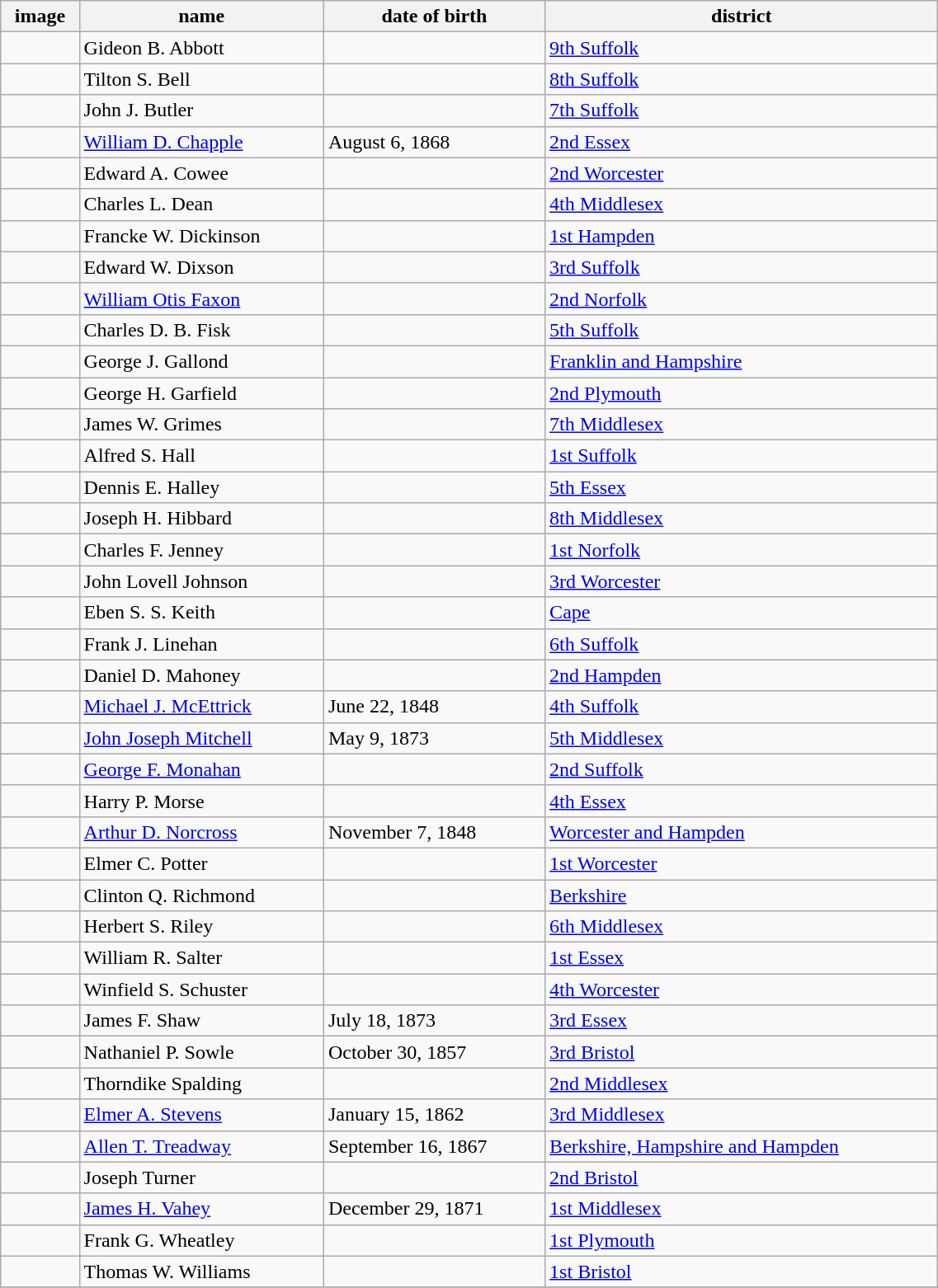<table class='wikitable sortable' style="width:60%">
<tr>
<th>image</th>
<th>name </th>
<th data-sort-type=date>date of birth </th>
<th>district </th>
</tr>
<tr>
<td></td>
<td>Gideon B. Abbott</td>
<td></td>
<td><a href='#'>9th Suffolk</a></td>
</tr>
<tr>
<td></td>
<td>Tilton S. Bell</td>
<td></td>
<td><a href='#'>8th Suffolk</a></td>
</tr>
<tr>
<td></td>
<td>John J. Butler</td>
<td></td>
<td><a href='#'>7th Suffolk</a></td>
</tr>
<tr>
<td></td>
<td><a href='#'>William D. Chapple</a></td>
<td>August 6, 1868</td>
<td><a href='#'>2nd Essex</a></td>
</tr>
<tr>
<td></td>
<td>Edward A. Cowee</td>
<td></td>
<td><a href='#'>2nd Worcester</a></td>
</tr>
<tr>
<td></td>
<td>Charles L. Dean</td>
<td></td>
<td><a href='#'>4th Middlesex</a></td>
</tr>
<tr>
<td></td>
<td>Francke W. Dickinson</td>
<td></td>
<td><a href='#'>1st Hampden</a></td>
</tr>
<tr>
<td></td>
<td>Edward W. Dixson</td>
<td></td>
<td><a href='#'>3rd Suffolk</a></td>
</tr>
<tr>
<td></td>
<td><a href='#'>William Otis Faxon</a></td>
<td></td>
<td><a href='#'>2nd Norfolk</a></td>
</tr>
<tr>
<td></td>
<td>Charles D. B. Fisk</td>
<td></td>
<td><a href='#'>5th Suffolk</a></td>
</tr>
<tr>
<td></td>
<td>George J. Gallond</td>
<td></td>
<td><a href='#'>Franklin and Hampshire</a></td>
</tr>
<tr>
<td></td>
<td>George H. Garfield</td>
<td></td>
<td><a href='#'>2nd Plymouth</a></td>
</tr>
<tr>
<td></td>
<td>James W. Grimes</td>
<td></td>
<td><a href='#'>7th Middlesex</a></td>
</tr>
<tr>
<td></td>
<td>Alfred S. Hall</td>
<td></td>
<td><a href='#'>1st Suffolk</a></td>
</tr>
<tr>
<td></td>
<td>Dennis E. Halley</td>
<td></td>
<td><a href='#'>5th Essex</a></td>
</tr>
<tr>
<td></td>
<td>Joseph H. Hibbard</td>
<td></td>
<td><a href='#'>8th Middlesex</a></td>
</tr>
<tr>
<td></td>
<td>Charles F. Jenney</td>
<td></td>
<td><a href='#'>1st Norfolk</a></td>
</tr>
<tr>
<td></td>
<td>John Lovell Johnson</td>
<td></td>
<td><a href='#'>3rd Worcester</a></td>
</tr>
<tr>
<td></td>
<td>Eben S. S. Keith</td>
<td></td>
<td><a href='#'>Cape</a></td>
</tr>
<tr>
<td></td>
<td>Frank J. Linehan</td>
<td></td>
<td><a href='#'>6th Suffolk</a></td>
</tr>
<tr>
<td></td>
<td>Daniel D. Mahoney</td>
<td></td>
<td><a href='#'>2nd Hampden</a></td>
</tr>
<tr>
<td></td>
<td><a href='#'>Michael J. McEttrick</a></td>
<td>June 22, 1848</td>
<td><a href='#'>4th Suffolk</a></td>
</tr>
<tr>
<td></td>
<td><a href='#'>John Joseph Mitchell</a></td>
<td>May 9, 1873</td>
<td><a href='#'>5th Middlesex</a></td>
</tr>
<tr>
<td></td>
<td><a href='#'>George F. Monahan</a></td>
<td></td>
<td><a href='#'>2nd Suffolk</a></td>
</tr>
<tr>
<td></td>
<td>Harry P. Morse</td>
<td></td>
<td><a href='#'>4th Essex</a></td>
</tr>
<tr>
<td></td>
<td><a href='#'>Arthur D. Norcross</a></td>
<td>November 7, 1848</td>
<td><a href='#'>Worcester and Hampden</a></td>
</tr>
<tr>
<td></td>
<td>Elmer C. Potter</td>
<td></td>
<td><a href='#'>1st Worcester</a></td>
</tr>
<tr>
<td></td>
<td>Clinton Q. Richmond</td>
<td></td>
<td><a href='#'>Berkshire</a></td>
</tr>
<tr>
<td></td>
<td>Herbert S. Riley</td>
<td></td>
<td><a href='#'>6th Middlesex</a></td>
</tr>
<tr>
<td></td>
<td>William R. Salter</td>
<td></td>
<td><a href='#'>1st Essex</a></td>
</tr>
<tr>
<td></td>
<td>Winfield S. Schuster</td>
<td></td>
<td><a href='#'>4th Worcester</a></td>
</tr>
<tr>
<td></td>
<td>James F. Shaw</td>
<td>July 18, 1873</td>
<td><a href='#'>3rd Essex</a></td>
</tr>
<tr>
<td></td>
<td>Nathaniel P. Sowle</td>
<td>October 30, 1857</td>
<td><a href='#'>3rd Bristol</a></td>
</tr>
<tr>
<td></td>
<td>Thorndike Spalding</td>
<td></td>
<td><a href='#'>2nd Middlesex</a></td>
</tr>
<tr>
<td></td>
<td><a href='#'>Elmer A. Stevens</a></td>
<td>January 15, 1862</td>
<td><a href='#'>3rd Middlesex</a></td>
</tr>
<tr>
<td></td>
<td><a href='#'>Allen T. Treadway</a></td>
<td>September 16, 1867</td>
<td><a href='#'>Berkshire, Hampshire and Hampden</a></td>
</tr>
<tr>
<td></td>
<td>Joseph Turner</td>
<td></td>
<td><a href='#'>2nd Bristol</a></td>
</tr>
<tr>
<td></td>
<td><a href='#'>James H. Vahey</a></td>
<td>December 29, 1871</td>
<td><a href='#'>1st Middlesex</a></td>
</tr>
<tr>
<td></td>
<td>Frank G. Wheatley</td>
<td></td>
<td><a href='#'>1st Plymouth</a></td>
</tr>
<tr>
<td></td>
<td>Thomas W. Williams</td>
<td></td>
<td><a href='#'>1st Bristol</a></td>
</tr>
<tr>
</tr>
</table>
